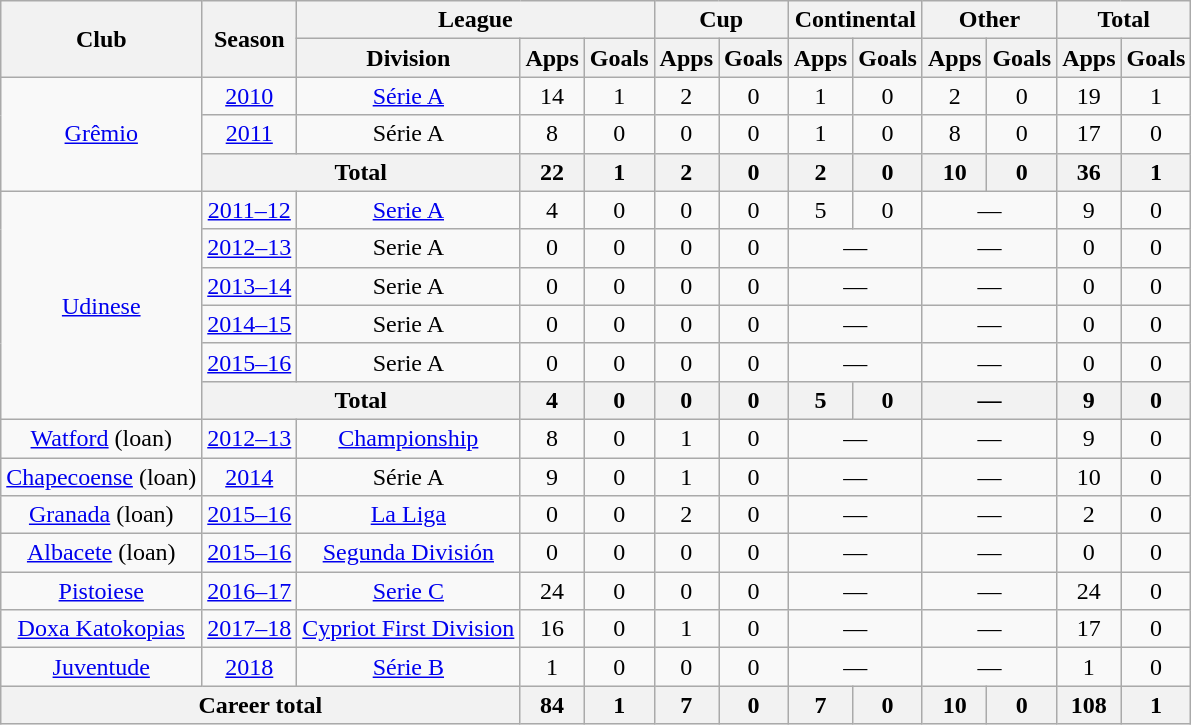<table class="wikitable" style="text-align:center">
<tr>
<th rowspan="2">Club</th>
<th rowspan="2">Season</th>
<th colspan="3">League</th>
<th colspan="2">Cup</th>
<th colspan="2">Continental</th>
<th colspan="2">Other</th>
<th colspan="2">Total</th>
</tr>
<tr>
<th>Division</th>
<th>Apps</th>
<th>Goals</th>
<th>Apps</th>
<th>Goals</th>
<th>Apps</th>
<th>Goals</th>
<th>Apps</th>
<th>Goals</th>
<th>Apps</th>
<th>Goals</th>
</tr>
<tr>
<td rowspan="3"><a href='#'>Grêmio</a></td>
<td><a href='#'>2010</a></td>
<td><a href='#'>Série A</a></td>
<td>14</td>
<td>1</td>
<td>2</td>
<td>0</td>
<td>1</td>
<td>0</td>
<td>2</td>
<td>0</td>
<td>19</td>
<td>1</td>
</tr>
<tr>
<td><a href='#'>2011</a></td>
<td>Série A</td>
<td>8</td>
<td>0</td>
<td>0</td>
<td>0</td>
<td>1</td>
<td>0</td>
<td>8</td>
<td>0</td>
<td>17</td>
<td>0</td>
</tr>
<tr>
<th colspan="2">Total</th>
<th>22</th>
<th>1</th>
<th>2</th>
<th>0</th>
<th>2</th>
<th>0</th>
<th>10</th>
<th>0</th>
<th>36</th>
<th>1</th>
</tr>
<tr>
<td rowspan="6"><a href='#'>Udinese</a></td>
<td><a href='#'>2011–12</a></td>
<td><a href='#'>Serie A</a></td>
<td>4</td>
<td>0</td>
<td>0</td>
<td>0</td>
<td>5</td>
<td>0</td>
<td colspan="2">—</td>
<td>9</td>
<td>0</td>
</tr>
<tr>
<td><a href='#'>2012–13</a></td>
<td>Serie A</td>
<td>0</td>
<td>0</td>
<td>0</td>
<td>0</td>
<td colspan="2">—</td>
<td colspan="2">—</td>
<td>0</td>
<td>0</td>
</tr>
<tr>
<td><a href='#'>2013–14</a></td>
<td>Serie A</td>
<td>0</td>
<td>0</td>
<td>0</td>
<td>0</td>
<td colspan="2">—</td>
<td colspan="2">—</td>
<td>0</td>
<td>0</td>
</tr>
<tr>
<td><a href='#'>2014–15</a></td>
<td>Serie A</td>
<td>0</td>
<td>0</td>
<td>0</td>
<td>0</td>
<td colspan="2">—</td>
<td colspan="2">—</td>
<td>0</td>
<td>0</td>
</tr>
<tr>
<td><a href='#'>2015–16</a></td>
<td>Serie A</td>
<td>0</td>
<td>0</td>
<td>0</td>
<td>0</td>
<td colspan="2">—</td>
<td colspan="2">—</td>
<td>0</td>
<td>0</td>
</tr>
<tr>
<th colspan="2">Total</th>
<th>4</th>
<th>0</th>
<th>0</th>
<th>0</th>
<th>5</th>
<th>0</th>
<th colspan="2">—</th>
<th>9</th>
<th>0</th>
</tr>
<tr>
<td><a href='#'>Watford</a> (loan)</td>
<td><a href='#'>2012–13</a></td>
<td><a href='#'>Championship</a></td>
<td>8</td>
<td>0</td>
<td>1</td>
<td>0</td>
<td colspan="2">—</td>
<td colspan="2">—</td>
<td>9</td>
<td>0</td>
</tr>
<tr>
<td><a href='#'>Chapecoense</a> (loan)</td>
<td><a href='#'>2014</a></td>
<td>Série A</td>
<td>9</td>
<td>0</td>
<td>1</td>
<td>0</td>
<td colspan="2">—</td>
<td colspan="2">—</td>
<td>10</td>
<td>0</td>
</tr>
<tr>
<td><a href='#'>Granada</a> (loan)</td>
<td><a href='#'>2015–16</a></td>
<td><a href='#'>La Liga</a></td>
<td>0</td>
<td>0</td>
<td>2</td>
<td>0</td>
<td colspan="2">—</td>
<td colspan="2">—</td>
<td>2</td>
<td>0</td>
</tr>
<tr>
<td><a href='#'>Albacete</a> (loan)</td>
<td><a href='#'>2015–16</a></td>
<td><a href='#'>Segunda División</a></td>
<td>0</td>
<td>0</td>
<td>0</td>
<td>0</td>
<td colspan="2">—</td>
<td colspan="2">—</td>
<td>0</td>
<td>0</td>
</tr>
<tr>
<td><a href='#'>Pistoiese</a></td>
<td><a href='#'>2016–17</a></td>
<td><a href='#'>Serie C</a></td>
<td>24</td>
<td>0</td>
<td>0</td>
<td>0</td>
<td colspan="2">—</td>
<td colspan="2">—</td>
<td>24</td>
<td>0</td>
</tr>
<tr>
<td><a href='#'>Doxa Katokopias</a></td>
<td><a href='#'>2017–18</a></td>
<td><a href='#'>Cypriot First Division</a></td>
<td>16</td>
<td>0</td>
<td>1</td>
<td>0</td>
<td colspan="2">—</td>
<td colspan="2">—</td>
<td>17</td>
<td>0</td>
</tr>
<tr>
<td><a href='#'>Juventude</a></td>
<td><a href='#'>2018</a></td>
<td><a href='#'>Série B</a></td>
<td>1</td>
<td>0</td>
<td>0</td>
<td>0</td>
<td colspan="2">—</td>
<td colspan="2">—</td>
<td>1</td>
<td>0</td>
</tr>
<tr>
<th colspan="3">Career total</th>
<th>84</th>
<th>1</th>
<th>7</th>
<th>0</th>
<th>7</th>
<th>0</th>
<th>10</th>
<th>0</th>
<th>108</th>
<th>1</th>
</tr>
</table>
